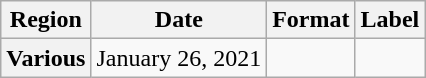<table class="wikitable plainrowheaders">
<tr>
<th>Region</th>
<th>Date</th>
<th>Format</th>
<th>Label</th>
</tr>
<tr>
<th scope="row">Various</th>
<td>January 26, 2021</td>
<td></td>
<td></td>
</tr>
</table>
